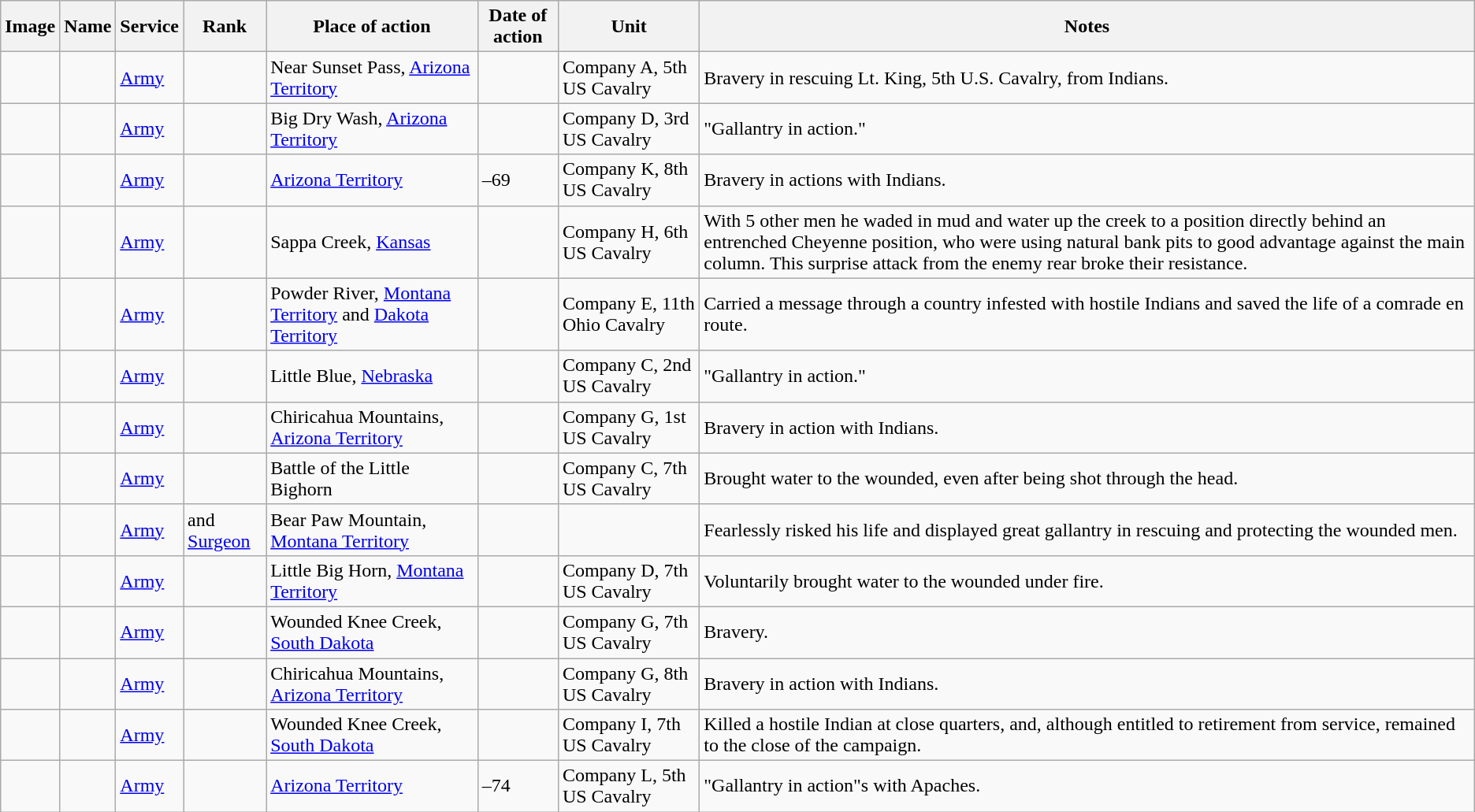<table class="wikitable sortable">
<tr>
<th class="unsortable">Image</th>
<th>Name</th>
<th>Service</th>
<th>Rank</th>
<th>Place of action</th>
<th>Date of action</th>
<th>Unit</th>
<th class="unsortable">Notes</th>
</tr>
<tr>
<td></td>
<td></td>
<td><a href='#'>Army</a></td>
<td></td>
<td>Near Sunset Pass, <a href='#'>Arizona Territory</a></td>
<td></td>
<td>Company A, 5th US Cavalry</td>
<td>Bravery in rescuing Lt. King, 5th U.S. Cavalry, from Indians.</td>
</tr>
<tr>
<td></td>
<td></td>
<td><a href='#'>Army</a></td>
<td></td>
<td>Big Dry Wash, <a href='#'>Arizona Territory</a></td>
<td></td>
<td>Company D, 3rd US Cavalry</td>
<td>"Gallantry in action."</td>
</tr>
<tr>
<td></td>
<td></td>
<td><a href='#'>Army</a></td>
<td></td>
<td><a href='#'>Arizona Territory</a></td>
<td>–69</td>
<td>Company K, 8th US Cavalry</td>
<td>Bravery in actions with Indians.</td>
</tr>
<tr>
<td></td>
<td></td>
<td><a href='#'>Army</a></td>
<td></td>
<td>Sappa Creek, <a href='#'>Kansas</a></td>
<td></td>
<td>Company H, 6th US Cavalry</td>
<td>With 5 other men he waded in mud and water up the creek to a position directly behind an entrenched Cheyenne position, who were using natural bank pits to good advantage against the main column. This surprise attack from the enemy rear broke their resistance.</td>
</tr>
<tr>
<td></td>
<td></td>
<td><a href='#'>Army</a></td>
<td></td>
<td>Powder River, <a href='#'>Montana Territory</a> and <a href='#'>Dakota Territory</a></td>
<td></td>
<td>Company E, 11th Ohio Cavalry</td>
<td>Carried a message through a country infested with hostile Indians and saved the life of a comrade en route.</td>
</tr>
<tr>
<td></td>
<td></td>
<td><a href='#'>Army</a></td>
<td></td>
<td>Little Blue, <a href='#'>Nebraska</a></td>
<td></td>
<td>Company C, 2nd US Cavalry</td>
<td>"Gallantry in action."</td>
</tr>
<tr>
<td></td>
<td></td>
<td><a href='#'>Army</a></td>
<td></td>
<td>Chiricahua Mountains, <a href='#'>Arizona Territory</a></td>
<td></td>
<td>Company G, 1st US Cavalry</td>
<td>Bravery in action with Indians.</td>
</tr>
<tr>
<td></td>
<td></td>
<td><a href='#'>Army</a></td>
<td></td>
<td>Battle of the Little Bighorn</td>
<td></td>
<td>Company C, 7th US Cavalry</td>
<td>Brought water to the wounded, even after being shot through the head.</td>
</tr>
<tr>
<td></td>
<td></td>
<td><a href='#'>Army</a></td>
<td> and <a href='#'>Surgeon</a></td>
<td>Bear Paw Mountain, <a href='#'>Montana Territory</a></td>
<td></td>
<td></td>
<td>Fearlessly risked his life and displayed great gallantry in rescuing and protecting the wounded men.</td>
</tr>
<tr>
<td></td>
<td></td>
<td><a href='#'>Army</a></td>
<td></td>
<td>Little Big Horn, <a href='#'>Montana Territory</a></td>
<td></td>
<td>Company D, 7th US Cavalry</td>
<td>Voluntarily brought water to the wounded under fire.</td>
</tr>
<tr>
<td></td>
<td></td>
<td><a href='#'>Army</a></td>
<td></td>
<td>Wounded Knee Creek, <a href='#'>South Dakota</a></td>
<td></td>
<td>Company G, 7th US Cavalry</td>
<td>Bravery.</td>
</tr>
<tr>
<td></td>
<td></td>
<td><a href='#'>Army</a></td>
<td></td>
<td>Chiricahua Mountains, <a href='#'>Arizona Territory</a></td>
<td></td>
<td>Company G, 8th US Cavalry</td>
<td>Bravery in action with Indians.</td>
</tr>
<tr>
<td></td>
<td></td>
<td><a href='#'>Army</a></td>
<td></td>
<td>Wounded Knee Creek, <a href='#'>South Dakota</a></td>
<td></td>
<td>Company I, 7th US Cavalry</td>
<td>Killed a hostile Indian at close quarters, and, although entitled to retirement from service, remained to the close of the campaign.</td>
</tr>
<tr>
<td></td>
<td></td>
<td><a href='#'>Army</a></td>
<td></td>
<td><a href='#'>Arizona Territory</a></td>
<td>–74</td>
<td>Company L, 5th US Cavalry</td>
<td>"Gallantry in action"s with Apaches.</td>
</tr>
</table>
